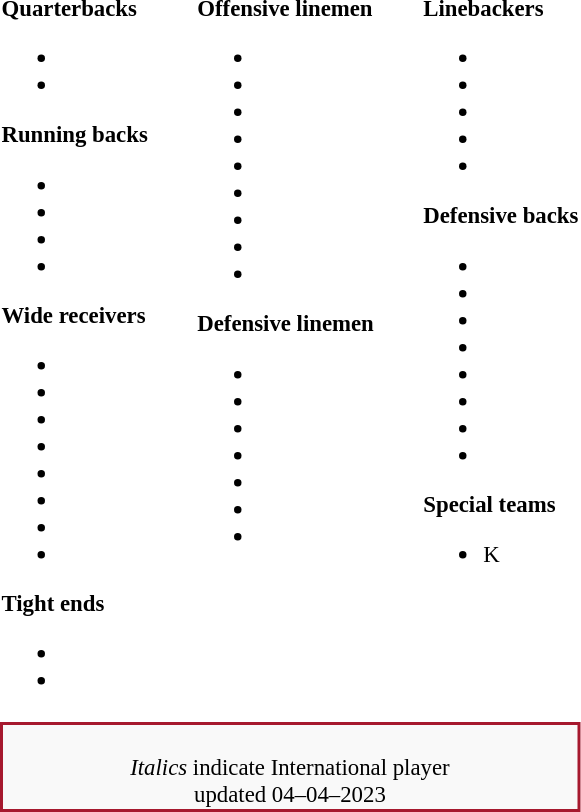<table class="toccolours" style="text-align: left;">
<tr>
<td style="font-size: 95%;vertical-align:top;"><strong>Quarterbacks</strong><br><ul><li></li><li></li></ul><strong>Running backs</strong><ul><li></li><li></li><li></li><li></li></ul><strong>Wide receivers</strong><ul><li></li><li></li><li></li><li></li><li></li><li></li><li></li><li></li></ul><strong>Tight ends</strong><ul><li></li><li></li></ul></td>
<td style="width: 25px;"></td>
<td style="font-size: 95%;vertical-align:top;"><strong>Offensive linemen</strong><br><ul><li></li><li></li><li></li><li></li><li></li><li></li><li></li><li></li><li></li></ul><strong>Defensive linemen</strong><ul><li></li><li></li><li></li><li></li><li></li><li></li><li></li></ul></td>
<td style="width: 25px;"></td>
<td style="font-size: 95%;vertical-align:top;"><strong>Linebackers </strong><br><ul><li></li><li></li><li></li><li></li><li></li></ul><strong>Defensive backs</strong><ul><li></li><li></li><li></li><li></li><li></li><li></li><li></li><li></li></ul><strong>Special teams</strong><ul><li> K</li></ul></td>
</tr>
<tr>
<td style="text-align:center;font-size: 95%;background:#F9F9F9;border:2px solid #A6192E" colspan="10"><br><em>Italics</em> indicate International player<br><span></span> updated 04–04–2023</td>
</tr>
<tr>
</tr>
</table>
